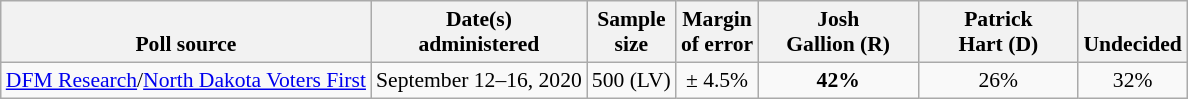<table class="wikitable" style="font-size:90%;text-align:center;">
<tr valign=bottom>
<th>Poll source</th>
<th>Date(s)<br>administered</th>
<th>Sample<br>size</th>
<th>Margin<br>of error</th>
<th style="width:100px;">Josh<br>Gallion (R)</th>
<th style="width:100px;">Patrick<br>Hart (D)</th>
<th>Undecided</th>
</tr>
<tr>
<td style="text-align:left;"><a href='#'>DFM Research</a>/<a href='#'>North Dakota Voters First</a></td>
<td>September 12–16, 2020</td>
<td>500 (LV)</td>
<td>± 4.5%</td>
<td><strong>42%</strong></td>
<td>26%</td>
<td>32%</td>
</tr>
</table>
